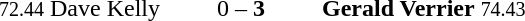<table style="text-align:center">
<tr>
<th width=223></th>
<th width=100></th>
<th width=223></th>
</tr>
<tr>
<td align=right><small>72.44</small> Dave Kelly </td>
<td>0 – <strong>3</strong></td>
<td align=left> <strong>Gerald Verrier</strong> <small>74.43</small></td>
</tr>
</table>
